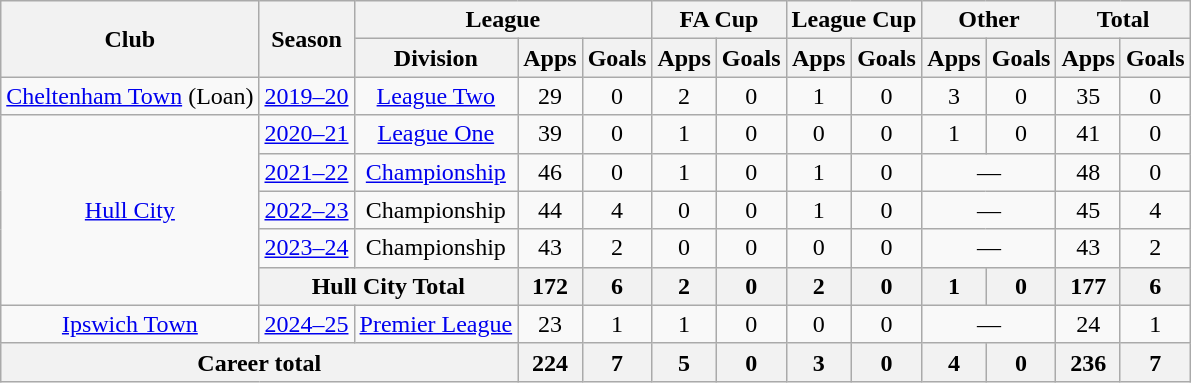<table class="wikitable" style="text-align:center">
<tr>
<th rowspan="2">Club</th>
<th rowspan="2">Season</th>
<th colspan="3">League</th>
<th colspan="2">FA Cup</th>
<th colspan="2">League Cup</th>
<th colspan="2">Other</th>
<th colspan="2">Total</th>
</tr>
<tr>
<th>Division</th>
<th>Apps</th>
<th>Goals</th>
<th>Apps</th>
<th>Goals</th>
<th>Apps</th>
<th>Goals</th>
<th>Apps</th>
<th>Goals</th>
<th>Apps</th>
<th>Goals</th>
</tr>
<tr>
<td><a href='#'>Cheltenham Town</a> (Loan)</td>
<td><a href='#'>2019–20</a></td>
<td><a href='#'>League Two</a></td>
<td>29</td>
<td>0</td>
<td>2</td>
<td>0</td>
<td>1</td>
<td>0</td>
<td>3</td>
<td>0</td>
<td>35</td>
<td>0</td>
</tr>
<tr>
<td rowspan="5"><a href='#'>Hull City</a></td>
<td><a href='#'>2020–21</a></td>
<td><a href='#'>League One</a></td>
<td>39</td>
<td>0</td>
<td>1</td>
<td>0</td>
<td>0</td>
<td>0</td>
<td>1</td>
<td>0</td>
<td>41</td>
<td>0</td>
</tr>
<tr>
<td><a href='#'>2021–22</a></td>
<td><a href='#'>Championship</a></td>
<td>46</td>
<td>0</td>
<td>1</td>
<td>0</td>
<td>1</td>
<td>0</td>
<td colspan="2">—</td>
<td>48</td>
<td>0</td>
</tr>
<tr>
<td><a href='#'>2022–23</a></td>
<td>Championship</td>
<td>44</td>
<td>4</td>
<td>0</td>
<td>0</td>
<td>1</td>
<td>0</td>
<td colspan="2">—</td>
<td>45</td>
<td>4</td>
</tr>
<tr>
<td><a href='#'>2023–24</a></td>
<td>Championship</td>
<td>43</td>
<td>2</td>
<td>0</td>
<td>0</td>
<td>0</td>
<td>0</td>
<td colspan="2">—</td>
<td>43</td>
<td>2</td>
</tr>
<tr>
<th colspan="2">Hull City Total</th>
<th>172</th>
<th>6</th>
<th>2</th>
<th>0</th>
<th>2</th>
<th>0</th>
<th>1</th>
<th>0</th>
<th>177</th>
<th>6</th>
</tr>
<tr>
<td><a href='#'>Ipswich Town</a></td>
<td><a href='#'>2024–25</a></td>
<td><a href='#'>Premier League</a></td>
<td>23</td>
<td>1</td>
<td>1</td>
<td>0</td>
<td>0</td>
<td>0</td>
<td colspan="2">—</td>
<td>24</td>
<td>1</td>
</tr>
<tr>
<th colspan="3">Career total</th>
<th>224</th>
<th>7</th>
<th>5</th>
<th>0</th>
<th>3</th>
<th>0</th>
<th>4</th>
<th>0</th>
<th>236</th>
<th>7</th>
</tr>
</table>
